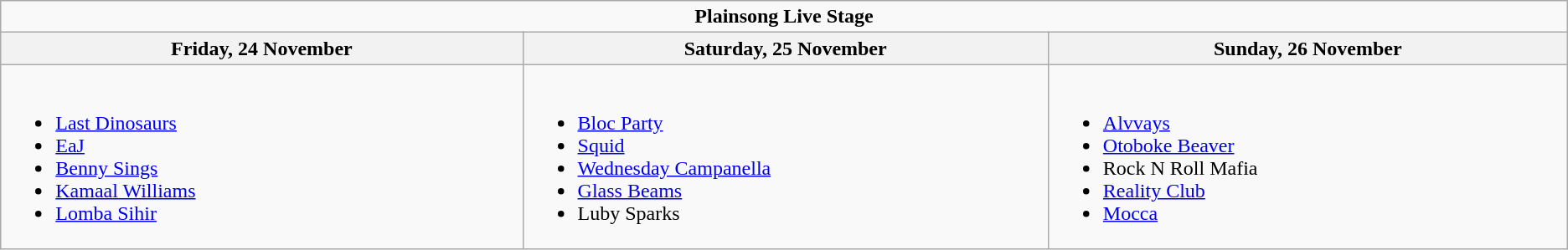<table class="wikitable">
<tr>
<td colspan="4" align="center"><strong>Plainsong Live Stage</strong></td>
</tr>
<tr>
<th width="500">Friday, 24 November</th>
<th width="500">Saturday, 25 November</th>
<th width="500">Sunday, 26 November</th>
</tr>
<tr valign="top">
<td><br><ul><li><a href='#'>Last Dinosaurs</a></li><li><a href='#'>EaJ</a></li><li><a href='#'>Benny Sings</a></li><li><a href='#'>Kamaal Williams</a></li><li><a href='#'>Lomba Sihir</a></li></ul></td>
<td><br><ul><li><a href='#'>Bloc Party</a></li><li><a href='#'>Squid</a></li><li><a href='#'>Wednesday Campanella</a></li><li><a href='#'>Glass Beams</a></li><li>Luby Sparks</li></ul></td>
<td><br><ul><li><a href='#'>Alvvays</a></li><li><a href='#'>Otoboke Beaver</a></li><li>Rock N Roll Mafia</li><li><a href='#'>Reality Club</a></li><li><a href='#'>Mocca</a></li></ul></td>
</tr>
</table>
